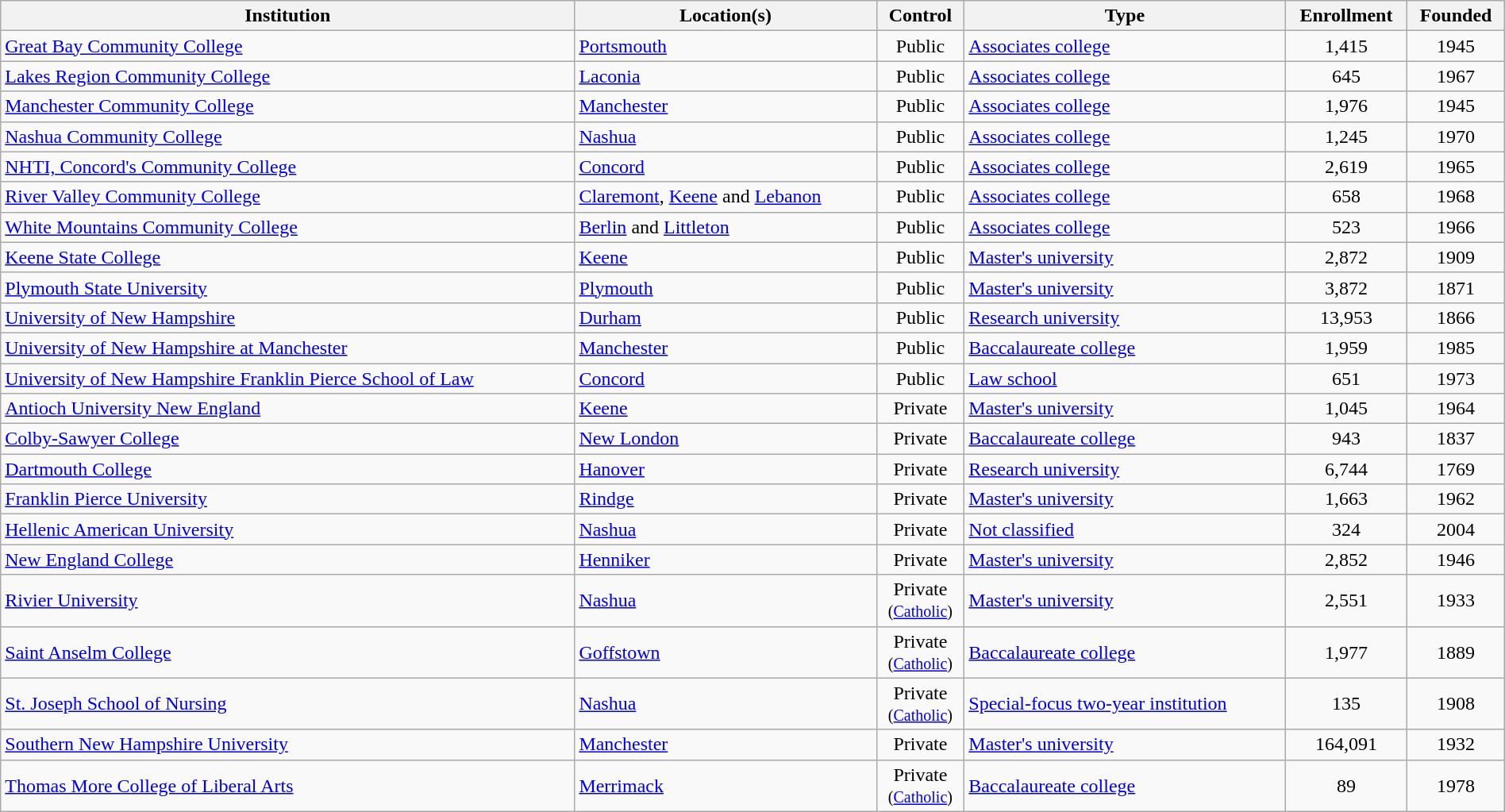<table class="wikitable sortable plainrowheaders" style="text-align:left; width:100%">
<tr>
<th>Institution</th>
<th>Location(s)</th>
<th>Control</th>
<th>Type</th>
<th data-sort-type="number">Enrollment</th>
<th data-sort-type="number">Founded</th>
</tr>
<tr>
<td><a href='#'>Great Bay Community College</a></td>
<td><a href='#'>Portsmouth</a></td>
<td align="center">Public</td>
<td><a href='#'>Associates college</a></td>
<td align="center">1,415</td>
<td align="center">1945</td>
</tr>
<tr>
<td><a href='#'>Lakes Region Community College</a></td>
<td><a href='#'>Laconia</a></td>
<td align="center">Public</td>
<td><a href='#'>Associates college</a></td>
<td align="center">645</td>
<td align="center">1967</td>
</tr>
<tr>
<td><a href='#'>Manchester Community College</a></td>
<td><a href='#'>Manchester</a></td>
<td align="center">Public</td>
<td><a href='#'>Associates college</a></td>
<td align="center">1,976</td>
<td align="center">1945</td>
</tr>
<tr>
<td><a href='#'>Nashua Community College</a></td>
<td><a href='#'>Nashua</a></td>
<td align="center">Public</td>
<td><a href='#'>Associates college</a></td>
<td align="center">1,245</td>
<td align="center">1970</td>
</tr>
<tr>
<td><a href='#'>NHTI, Concord's Community College</a></td>
<td><a href='#'>Concord</a></td>
<td align="center">Public</td>
<td><a href='#'>Associates college</a></td>
<td align="center">2,619</td>
<td align="center">1965</td>
</tr>
<tr>
<td><a href='#'>River Valley Community College</a></td>
<td><a href='#'>Claremont</a>, <a href='#'>Keene</a> and <a href='#'>Lebanon</a></td>
<td align="center">Public</td>
<td><a href='#'>Associates college</a></td>
<td align="center">658</td>
<td align="center">1968</td>
</tr>
<tr>
<td><a href='#'>White Mountains Community College</a></td>
<td><a href='#'>Berlin</a> and <a href='#'>Littleton</a></td>
<td align="center">Public</td>
<td><a href='#'>Associates college</a></td>
<td align="center">523</td>
<td align="center">1966</td>
</tr>
<tr>
<td><a href='#'>Keene State College</a></td>
<td><a href='#'>Keene</a></td>
<td align="center">Public</td>
<td><a href='#'>Master's university</a></td>
<td align="center">2,872</td>
<td align="center">1909</td>
</tr>
<tr>
<td><a href='#'>Plymouth State University</a></td>
<td><a href='#'>Plymouth</a></td>
<td align="center">Public</td>
<td><a href='#'>Master's university</a></td>
<td align="center">3,872</td>
<td align="center">1871</td>
</tr>
<tr>
<td><a href='#'>University of New Hampshire</a></td>
<td><a href='#'>Durham</a></td>
<td align="center">Public</td>
<td><a href='#'>Research university</a></td>
<td align="center">13,953</td>
<td align="center">1866</td>
</tr>
<tr>
<td><a href='#'>University of New Hampshire at Manchester</a></td>
<td><a href='#'>Manchester</a></td>
<td align="center">Public</td>
<td><a href='#'>Baccalaureate college</a></td>
<td align="center">1,959</td>
<td align="center">1985</td>
</tr>
<tr>
<td><a href='#'>University of New Hampshire Franklin Pierce School of Law</a></td>
<td><a href='#'>Concord</a></td>
<td align="center">Public</td>
<td><a href='#'>Law school</a></td>
<td align="center">651</td>
<td align="center">1973</td>
</tr>
<tr>
<td><a href='#'>Antioch University New England</a></td>
<td><a href='#'>Keene</a></td>
<td align="center">Private</td>
<td><a href='#'>Master's university</a></td>
<td align="center">1,045</td>
<td align="center">1964</td>
</tr>
<tr>
<td><a href='#'>Colby-Sawyer College</a></td>
<td><a href='#'>New London</a></td>
<td align="center">Private</td>
<td><a href='#'>Baccalaureate college</a></td>
<td align="center">943</td>
<td align="center">1837</td>
</tr>
<tr>
<td><a href='#'>Dartmouth College</a></td>
<td><a href='#'>Hanover</a></td>
<td align="center">Private</td>
<td><a href='#'>Research university</a></td>
<td align="center">6,744</td>
<td align="center">1769</td>
</tr>
<tr>
<td><a href='#'>Franklin Pierce University</a></td>
<td><a href='#'>Rindge</a></td>
<td align="center">Private</td>
<td><a href='#'>Master's university</a></td>
<td align="center">1,663</td>
<td align="center">1962</td>
</tr>
<tr>
<td><a href='#'>Hellenic American University</a></td>
<td><a href='#'>Nashua</a></td>
<td align="center">Private</td>
<td><a href='#'>Not classified</a></td>
<td align="center">324</td>
<td align="center">2004</td>
</tr>
<tr>
<td><a href='#'>New England College</a></td>
<td><a href='#'>Henniker</a></td>
<td align="center">Private</td>
<td><a href='#'>Master's university</a></td>
<td align="center">2,852</td>
<td align="center">1946</td>
</tr>
<tr>
<td><a href='#'>Rivier University</a></td>
<td><a href='#'>Nashua</a></td>
<td align="center">Private<br><small>(<a href='#'>Catholic</a>)</small></td>
<td><a href='#'>Master's university</a></td>
<td align="center">2,551</td>
<td align="center">1933</td>
</tr>
<tr>
<td><a href='#'>Saint Anselm College</a></td>
<td><a href='#'>Goffstown</a></td>
<td align="center">Private<br><small>(<a href='#'>Catholic</a>)</small></td>
<td><a href='#'>Baccalaureate college</a></td>
<td align="center">1,977</td>
<td align="center">1889</td>
</tr>
<tr>
<td><a href='#'>St. Joseph School of Nursing</a></td>
<td><a href='#'>Nashua</a></td>
<td align="center">Private<br><small>(<a href='#'>Catholic</a>)</small></td>
<td><a href='#'>Special-focus two-year institution</a></td>
<td align="center">135</td>
<td align="center">1908</td>
</tr>
<tr>
<td><a href='#'>Southern New Hampshire University</a></td>
<td><a href='#'>Manchester</a></td>
<td align="center">Private</td>
<td><a href='#'>Master's university</a></td>
<td align="center">164,091</td>
<td align="center">1932</td>
</tr>
<tr>
<td><a href='#'>Thomas More College of Liberal Arts</a></td>
<td><a href='#'>Merrimack</a></td>
<td align="center">Private<br><small>(<a href='#'>Catholic</a>)</small></td>
<td><a href='#'>Baccalaureate college</a></td>
<td align="center">89</td>
<td align="center">1978</td>
</tr>
</table>
